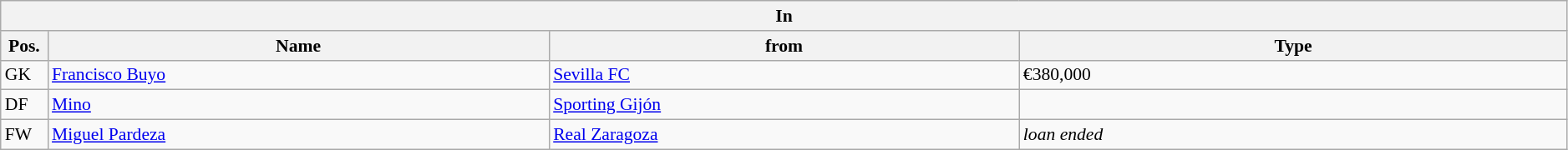<table class="wikitable" style="font-size:90%;width:99%;">
<tr>
<th colspan="4">In</th>
</tr>
<tr>
<th width=3%>Pos.</th>
<th width=32%>Name</th>
<th width=30%>from</th>
<th width=35%>Type</th>
</tr>
<tr>
<td>GK</td>
<td><a href='#'>Francisco Buyo</a></td>
<td><a href='#'>Sevilla FC</a></td>
<td>€380,000</td>
</tr>
<tr>
<td>DF</td>
<td><a href='#'>Mino</a></td>
<td><a href='#'>Sporting Gijón</a></td>
<td></td>
</tr>
<tr>
<td>FW</td>
<td><a href='#'>Miguel Pardeza</a></td>
<td><a href='#'>Real Zaragoza</a></td>
<td><em>loan ended</em></td>
</tr>
</table>
